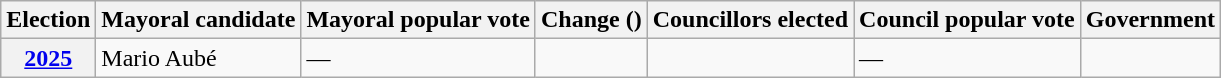<table class="wikitable sortable">
<tr>
<th>Election</th>
<th>Mayoral candidate</th>
<th>Mayoral popular vote</th>
<th>Change (<a href='#'></a>)</th>
<th>Councillors elected</th>
<th>Council popular vote</th>
<th>Government</th>
</tr>
<tr>
<th><a href='#'>2025</a></th>
<td>Mario Aubé</td>
<td>—</td>
<td></td>
<td><strong></strong></td>
<td>—</td>
<td></td>
</tr>
</table>
